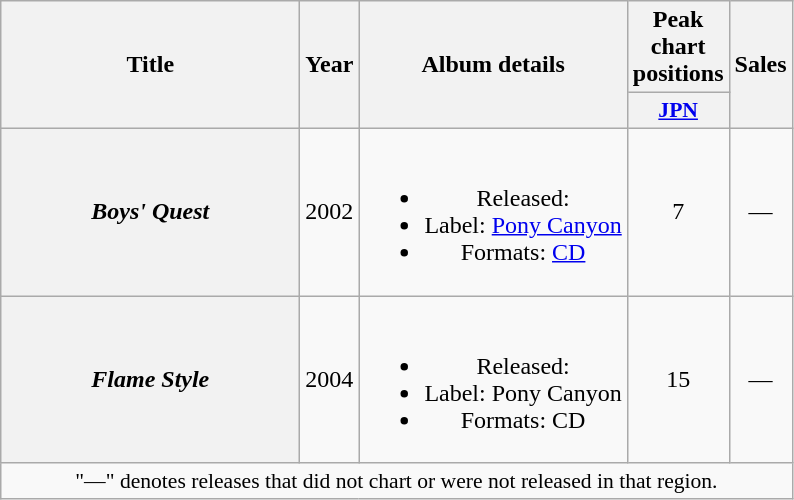<table class="wikitable plainrowheaders" style="text-align:center;">
<tr>
<th scope="col" rowspan="2" style="width:12em;">Title</th>
<th scope="col" rowspan="2">Year</th>
<th scope="col" rowspan="2">Album details</th>
<th scope="col" colspan="1">Peak chart positions</th>
<th scope="col" rowspan="2">Sales</th>
</tr>
<tr>
<th scope="col" style="width:3em;font-size:90%;"><a href='#'>JPN</a><br></th>
</tr>
<tr>
<th scope="row"><em>Boys' Quest</em></th>
<td>2002</td>
<td><br><ul><li>Released: </li><li>Label: <a href='#'>Pony Canyon</a></li><li>Formats: <a href='#'>CD</a></li></ul></td>
<td>7</td>
<td>—</td>
</tr>
<tr>
<th scope="row"><em>Flame Style</em></th>
<td>2004</td>
<td><br><ul><li>Released: </li><li>Label: Pony Canyon</li><li>Formats: CD</li></ul></td>
<td>15</td>
<td>—</td>
</tr>
<tr>
<td colspan="5" style="font-size:90%;">"—" denotes releases that did not chart or were not released in that region.</td>
</tr>
</table>
